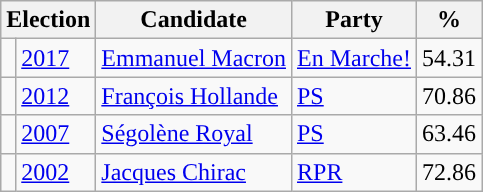<table class="wikitable">
<tr>
<th colspan="2">Election</th>
<th>Candidate</th>
<th>Party</th>
<th>%</th>
</tr>
<tr>
<td style="background-color: "></td>
<td><a href='#'>2017</a></td>
<td><a href='#'>Emmanuel Macron</a></td>
<td><a href='#'>En Marche!</a></td>
<td>54.31</td>
</tr>
<tr>
<td style="background-color: "></td>
<td><a href='#'>2012</a></td>
<td><a href='#'>François Hollande</a></td>
<td><a href='#'>PS</a></td>
<td>70.86</td>
</tr>
<tr>
<td style="background-color: "></td>
<td><a href='#'>2007</a></td>
<td><a href='#'>Ségolène Royal</a></td>
<td><a href='#'>PS</a></td>
<td>63.46</td>
</tr>
<tr>
<td style="background-color: "></td>
<td><a href='#'>2002</a></td>
<td><a href='#'>Jacques Chirac</a></td>
<td><a href='#'>RPR</a></td>
<td>72.86</td>
</tr>
</table>
